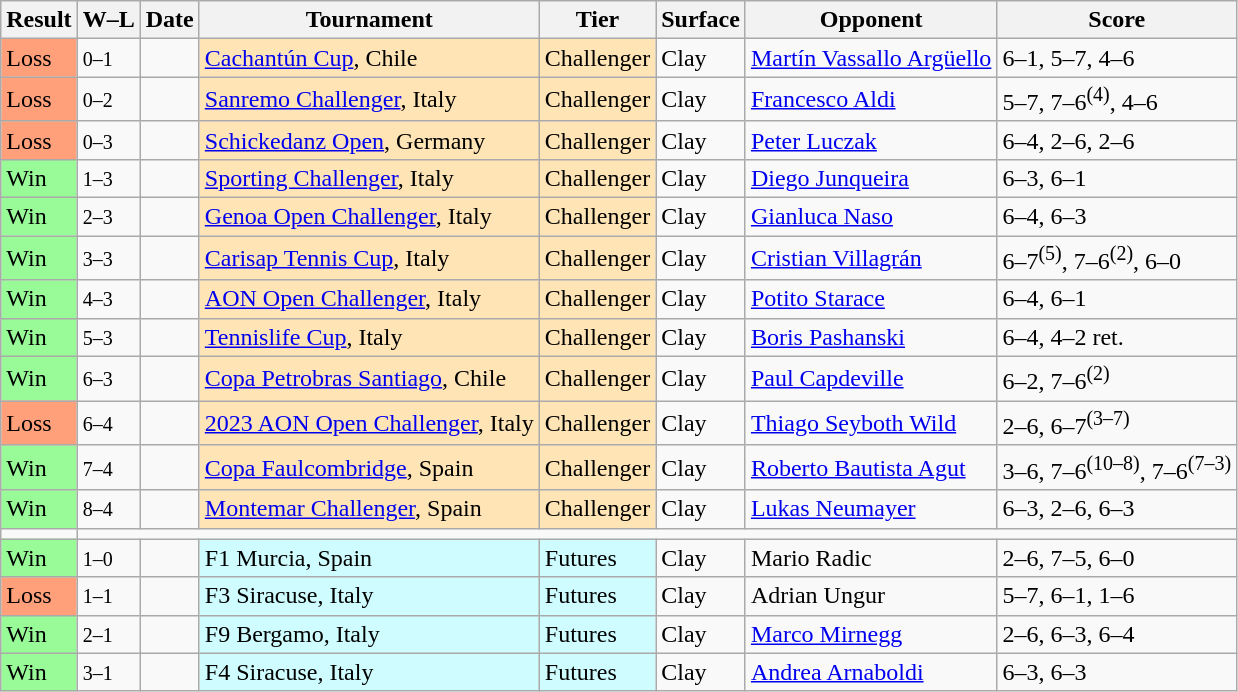<table class="sortable wikitable" style=font-size:100%>
<tr>
<th>Result</th>
<th class=unsortable>W–L</th>
<th>Date</th>
<th>Tournament</th>
<th>Tier</th>
<th>Surface</th>
<th>Opponent</th>
<th class=unsortable>Score</th>
</tr>
<tr>
<td style=background:#ffa07a>Loss</td>
<td><small>0–1</small></td>
<td></td>
<td style=background:moccasin><a href='#'>Cachantún Cup</a>, Chile</td>
<td style=background:moccasin>Challenger</td>
<td>Clay</td>
<td> <a href='#'>Martín Vassallo Argüello</a></td>
<td>6–1, 5–7, 4–6</td>
</tr>
<tr>
<td style=background:#ffa07a>Loss</td>
<td><small>0–2</small></td>
<td></td>
<td style=background:moccasin><a href='#'>Sanremo Challenger</a>, Italy</td>
<td style=background:moccasin>Challenger</td>
<td>Clay</td>
<td> <a href='#'>Francesco Aldi</a></td>
<td>5–7, 7–6<sup>(4)</sup>, 4–6</td>
</tr>
<tr>
<td style=background:#ffa07a>Loss</td>
<td><small>0–3</small></td>
<td></td>
<td style=background:moccasin><a href='#'>Schickedanz Open</a>, Germany</td>
<td style=background:moccasin>Challenger</td>
<td>Clay</td>
<td> <a href='#'>Peter Luczak</a></td>
<td>6–4, 2–6, 2–6</td>
</tr>
<tr>
<td style=background:#98fb98>Win</td>
<td><small>1–3</small></td>
<td></td>
<td style=background:moccasin><a href='#'>Sporting Challenger</a>, Italy</td>
<td style=background:moccasin>Challenger</td>
<td>Clay</td>
<td> <a href='#'>Diego Junqueira</a></td>
<td>6–3, 6–1</td>
</tr>
<tr>
<td style=background:#98fb98>Win</td>
<td><small>2–3</small></td>
<td></td>
<td style=background:moccasin><a href='#'>Genoa Open Challenger</a>, Italy</td>
<td style=background:moccasin>Challenger</td>
<td>Clay</td>
<td> <a href='#'>Gianluca Naso</a></td>
<td>6–4, 6–3</td>
</tr>
<tr>
<td style=background:#98fb98>Win</td>
<td><small>3–3</small></td>
<td><a href='#'></a></td>
<td style=background:moccasin><a href='#'>Carisap Tennis Cup</a>, Italy</td>
<td style=background:moccasin>Challenger</td>
<td>Clay</td>
<td> <a href='#'>Cristian Villagrán</a></td>
<td>6–7<sup>(5)</sup>, 7–6<sup>(2)</sup>, 6–0</td>
</tr>
<tr>
<td style=background:#98fb98>Win</td>
<td><small>4–3</small></td>
<td><a href='#'></a></td>
<td style=background:moccasin><a href='#'>AON Open Challenger</a>, Italy</td>
<td style=background:moccasin>Challenger</td>
<td>Clay</td>
<td> <a href='#'>Potito Starace</a></td>
<td>6–4, 6–1</td>
</tr>
<tr>
<td style=background:#98fb98>Win</td>
<td><small>5–3</small></td>
<td><a href='#'></a></td>
<td style=background:moccasin><a href='#'>Tennislife Cup</a>, Italy</td>
<td style=background:moccasin>Challenger</td>
<td>Clay</td>
<td> <a href='#'>Boris Pashanski</a></td>
<td>6–4, 4–2 ret.</td>
</tr>
<tr>
<td style=background:#98fb98>Win</td>
<td><small>6–3</small></td>
<td><a href='#'></a></td>
<td style=background:moccasin><a href='#'>Copa Petrobras Santiago</a>, Chile</td>
<td style=background:moccasin>Challenger</td>
<td>Clay</td>
<td> <a href='#'>Paul Capdeville</a></td>
<td>6–2, 7–6<sup>(2)</sup></td>
</tr>
<tr>
<td style=background:#ffa07a>Loss</td>
<td><small>6–4</small></td>
<td><a href='#'></a></td>
<td style="background:moccasin;"><a href='#'>2023 AON Open Challenger</a>, Italy</td>
<td style="background:moccasin;">Challenger</td>
<td>Clay</td>
<td> <a href='#'>Thiago Seyboth Wild</a></td>
<td>2–6, 6–7<sup>(3–7)</sup></td>
</tr>
<tr>
<td style="background:#98fb98">Win</td>
<td><small>7–4</small></td>
<td><a href='#'></a></td>
<td style="background:moccasin;"><a href='#'>Copa Faulcombridge</a>, Spain</td>
<td style="background:moccasin;">Challenger</td>
<td>Clay</td>
<td> <a href='#'>Roberto Bautista Agut</a></td>
<td>3–6, 7–6<sup>(10–8)</sup>, 7–6<sup>(7–3)</sup></td>
</tr>
<tr>
<td style="background:#98fb98">Win</td>
<td><small>8–4</small></td>
<td><a href='#'></a></td>
<td style="background:moccasin;"><a href='#'>Montemar Challenger</a>, Spain</td>
<td style="background:moccasin;">Challenger</td>
<td>Clay</td>
<td> <a href='#'>Lukas Neumayer</a></td>
<td>6–3, 2–6, 6–3</td>
</tr>
<tr>
<td></td>
</tr>
<tr>
<td style=background:#98fb98>Win</td>
<td><small>1–0</small></td>
<td></td>
<td style=background:#cffcff>F1 Murcia, Spain</td>
<td style=background:#cffcff>Futures</td>
<td>Clay</td>
<td> Mario Radic</td>
<td>2–6, 7–5, 6–0</td>
</tr>
<tr>
<td style=background:#ffa07a>Loss</td>
<td><small>1–1</small></td>
<td></td>
<td style=background:#cffcff>F3 Siracuse, Italy</td>
<td style=background:#cffcff>Futures</td>
<td>Clay</td>
<td> Adrian Ungur</td>
<td>5–7, 6–1, 1–6</td>
</tr>
<tr>
<td style=background:#98fb98>Win</td>
<td><small>2–1</small></td>
<td></td>
<td style=background:#cffcff>F9 Bergamo, Italy</td>
<td style=background:#cffcff>Futures</td>
<td>Clay</td>
<td> <a href='#'>Marco Mirnegg</a></td>
<td>2–6, 6–3, 6–4</td>
</tr>
<tr>
<td style=background:#98fb98>Win</td>
<td><small>3–1</small></td>
<td></td>
<td style=background:#cffcff>F4 Siracuse, Italy</td>
<td style=background:#cffcff>Futures</td>
<td>Clay</td>
<td> <a href='#'>Andrea Arnaboldi</a></td>
<td>6–3, 6–3</td>
</tr>
</table>
